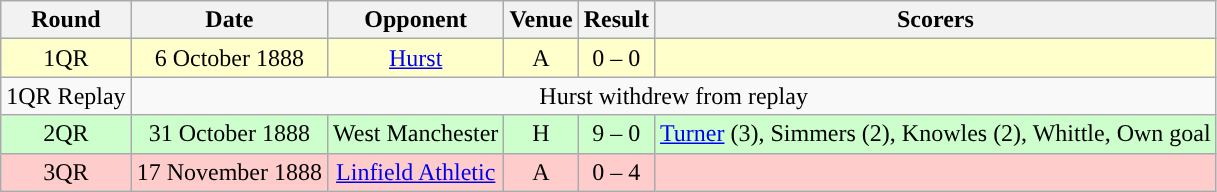<table class="wikitable" style="font-size:100%; text-align:center">
<tr>
<th>Round</th>
<th>Date</th>
<th>Opponent</th>
<th>Venue</th>
<th>Result</th>
<th>Scorers</th>
</tr>
<tr style="background-color: #FFFFCC;">
<td>1QR</td>
<td>6 October 1888</td>
<td><a href='#'>Hurst</a></td>
<td>A</td>
<td>0 – 0</td>
<td></td>
</tr>
<tr style="background-color:">
<td>1QR Replay</td>
<td colspan="5">Hurst withdrew from replay</td>
</tr>
<tr style="background-color: #CCFFCC;">
<td>2QR</td>
<td>31 October 1888</td>
<td>West Manchester</td>
<td>H</td>
<td>9 – 0</td>
<td><a href='#'>Turner</a> (3), Simmers (2), Knowles (2), Whittle, Own goal</td>
</tr>
<tr style="background-color: #FFCCCC;">
<td>3QR</td>
<td>17 November 1888</td>
<td><a href='#'>Linfield Athletic</a></td>
<td>A</td>
<td>0 – 4</td>
<td></td>
</tr>
</table>
